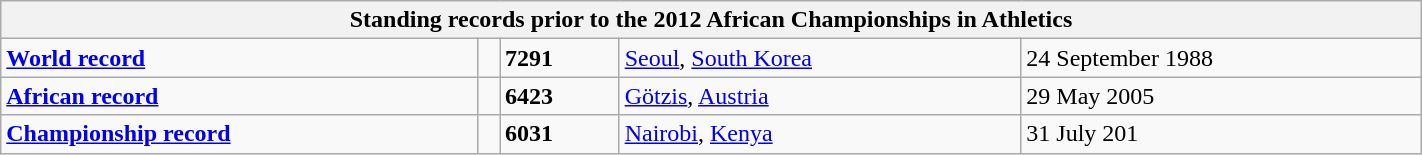<table class="wikitable" width=75%>
<tr>
<th colspan="5">Standing records prior to the 2012 African Championships in Athletics</th>
</tr>
<tr>
<td><strong><a href='#'>World record</a></strong></td>
<td></td>
<td><strong>7291</strong></td>
<td><a href='#'>Seoul</a>, <a href='#'>South Korea</a></td>
<td>24 September 1988</td>
</tr>
<tr>
<td><strong><a href='#'>African record</a></strong></td>
<td></td>
<td><strong>6423</strong></td>
<td><a href='#'>Götzis</a>, <a href='#'>Austria</a></td>
<td>29 May 2005</td>
</tr>
<tr>
<td><strong><a href='#'>Championship record</a></strong></td>
<td></td>
<td><strong>6031</strong></td>
<td><a href='#'>Nairobi</a>, <a href='#'>Kenya</a></td>
<td>31 July 201</td>
</tr>
</table>
